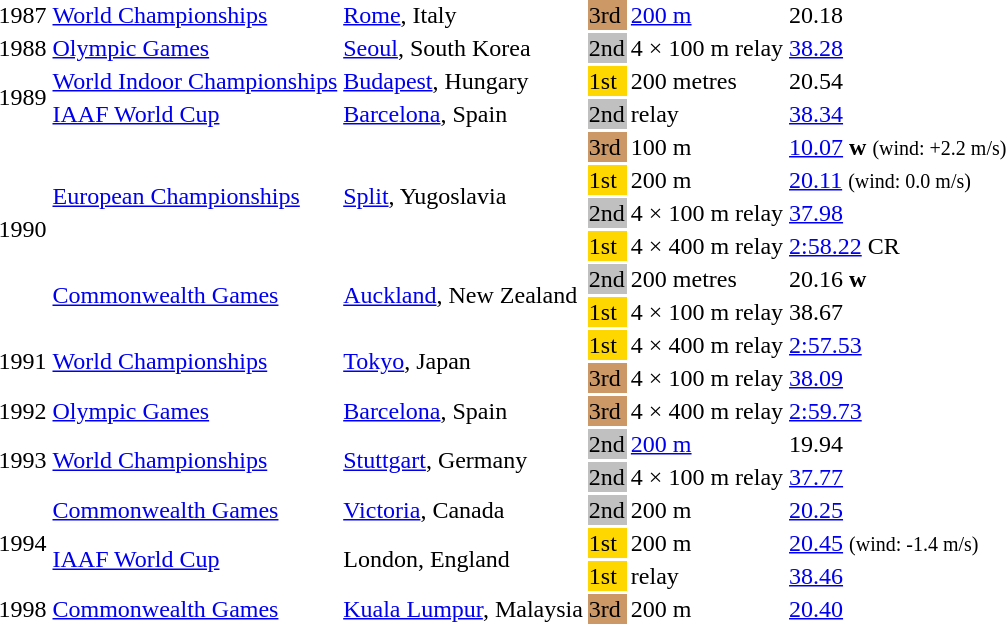<table>
<tr>
<td>1987</td>
<td><a href='#'>World Championships</a></td>
<td><a href='#'>Rome</a>, Italy</td>
<td bgcolor="CC9966">3rd</td>
<td><a href='#'>200 m</a></td>
<td>20.18</td>
</tr>
<tr>
<td>1988</td>
<td><a href='#'>Olympic Games</a></td>
<td><a href='#'>Seoul</a>, South Korea</td>
<td bgcolor="silver">2nd</td>
<td>4 × 100 m relay</td>
<td><a href='#'>38.28</a></td>
</tr>
<tr>
<td rowspan=2>1989</td>
<td><a href='#'>World Indoor Championships</a></td>
<td><a href='#'>Budapest</a>, Hungary</td>
<td bgcolor="gold">1st</td>
<td>200 metres</td>
<td>20.54</td>
</tr>
<tr>
<td><a href='#'>IAAF World Cup</a></td>
<td><a href='#'>Barcelona</a>, Spain</td>
<td bgcolor="silver">2nd</td>
<td> relay</td>
<td><a href='#'>38.34</a></td>
</tr>
<tr>
<td rowspan=6>1990</td>
<td rowspan=4><a href='#'>European Championships</a></td>
<td rowspan=4><a href='#'>Split</a>, Yugoslavia</td>
<td bgcolor="CC9966">3rd</td>
<td>100 m</td>
<td><a href='#'>10.07</a> <strong>w</strong> <small>(wind: +2.2 m/s)</small></td>
</tr>
<tr>
<td bgcolor="gold">1st</td>
<td>200 m</td>
<td><a href='#'>20.11</a> <small>(wind: 0.0 m/s)</small></td>
</tr>
<tr>
<td bgcolor="silver">2nd</td>
<td>4 × 100 m relay</td>
<td><a href='#'>37.98</a></td>
</tr>
<tr>
<td bgcolor="gold">1st</td>
<td>4 × 400 m relay</td>
<td><a href='#'>2:58.22</a> CR</td>
</tr>
<tr>
<td rowspan=2><a href='#'>Commonwealth Games</a></td>
<td rowspan=2><a href='#'>Auckland</a>, New Zealand</td>
<td bgcolor="silver">2nd</td>
<td>200 metres</td>
<td>20.16 <strong>w</strong></td>
</tr>
<tr>
<td bgcolor="gold">1st</td>
<td>4 × 100 m relay</td>
<td>38.67</td>
</tr>
<tr>
<td rowspan=2>1991</td>
<td rowspan=2><a href='#'>World Championships</a></td>
<td rowspan=2><a href='#'>Tokyo</a>, Japan</td>
<td bgcolor="gold">1st</td>
<td>4 × 400 m relay</td>
<td><a href='#'>2:57.53</a></td>
</tr>
<tr>
<td bgcolor="CC9966">3rd</td>
<td>4 × 100 m relay</td>
<td><a href='#'>38.09</a></td>
</tr>
<tr>
<td>1992</td>
<td><a href='#'>Olympic Games</a></td>
<td><a href='#'>Barcelona</a>, Spain</td>
<td bgcolor="CC9966">3rd</td>
<td>4 × 400 m relay</td>
<td><a href='#'>2:59.73</a></td>
</tr>
<tr>
<td rowspan=2>1993</td>
<td rowspan=2><a href='#'>World Championships</a></td>
<td rowspan=2><a href='#'>Stuttgart</a>, Germany</td>
<td bgcolor="silver">2nd</td>
<td><a href='#'>200 m</a></td>
<td>19.94</td>
</tr>
<tr>
<td bgcolor="silver">2nd</td>
<td>4 × 100 m relay</td>
<td><a href='#'>37.77</a></td>
</tr>
<tr>
<td rowspan=3>1994</td>
<td><a href='#'>Commonwealth Games</a></td>
<td><a href='#'>Victoria</a>, Canada</td>
<td bgcolor="silver">2nd</td>
<td>200 m</td>
<td><a href='#'>20.25</a></td>
</tr>
<tr>
<td rowspan=2><a href='#'>IAAF World Cup</a></td>
<td rowspan=2>London, England</td>
<td bgcolor="gold">1st</td>
<td>200 m</td>
<td><a href='#'>20.45</a> <small>(wind: -1.4 m/s)</small></td>
</tr>
<tr>
<td bgcolor="gold">1st</td>
<td> relay</td>
<td><a href='#'>38.46</a></td>
</tr>
<tr>
<td>1998</td>
<td><a href='#'>Commonwealth Games</a></td>
<td><a href='#'>Kuala Lumpur</a>, Malaysia</td>
<td bgcolor="CC9966">3rd</td>
<td>200 m</td>
<td><a href='#'>20.40</a></td>
</tr>
</table>
